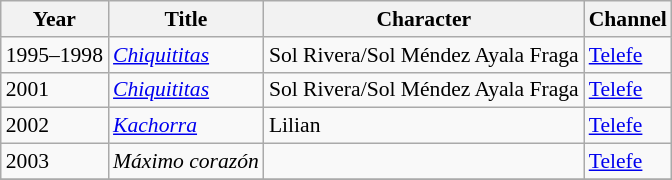<table class="wikitable" style="font-size: 90%;">
<tr>
<th>Year</th>
<th>Title</th>
<th>Character</th>
<th>Channel</th>
</tr>
<tr>
<td>1995–1998</td>
<td><em><a href='#'>Chiquititas</a></em></td>
<td>Sol Rivera/Sol Méndez Ayala Fraga</td>
<td><a href='#'>Telefe</a></td>
</tr>
<tr>
<td>2001</td>
<td><em><a href='#'>Chiquititas</a></em></td>
<td>Sol Rivera/Sol Méndez Ayala Fraga</td>
<td><a href='#'>Telefe</a></td>
</tr>
<tr>
<td>2002</td>
<td><em><a href='#'>Kachorra</a></em></td>
<td>Lilian</td>
<td><a href='#'>Telefe</a></td>
</tr>
<tr>
<td>2003</td>
<td><em>Máximo corazón</em></td>
<td></td>
<td><a href='#'>Telefe</a></td>
</tr>
<tr>
</tr>
</table>
